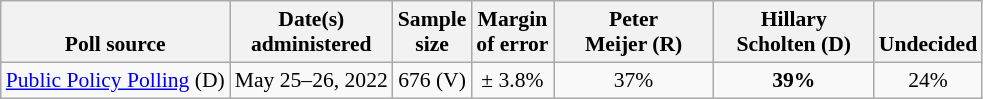<table class="wikitable" style="font-size:90%;text-align:center;">
<tr valign=bottom>
<th>Poll source</th>
<th>Date(s)<br>administered</th>
<th>Sample<br>size</th>
<th>Margin<br>of error</th>
<th style="width:100px;">Peter<br>Meijer (R)</th>
<th style="width:100px;">Hillary<br>Scholten (D)</th>
<th>Undecided</th>
</tr>
<tr>
<td style="text-align:left;"><a href='#'>Public Policy Polling</a> (D)</td>
<td>May 25–26, 2022</td>
<td>676 (V)</td>
<td>± 3.8%</td>
<td>37%</td>
<td><strong>39%</strong></td>
<td>24%</td>
</tr>
</table>
